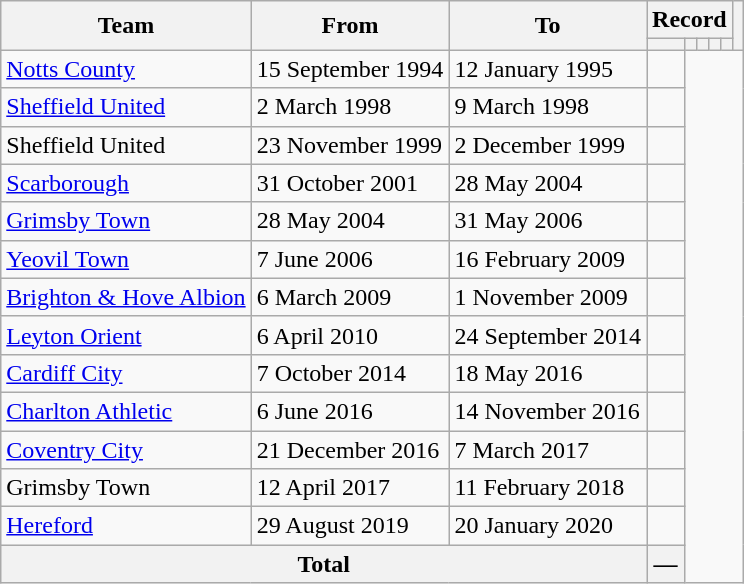<table class=wikitable style="text-align: center">
<tr>
<th rowspan=2>Team</th>
<th rowspan=2>From</th>
<th rowspan=2>To</th>
<th colspan=5>Record</th>
<th rowspan=2></th>
</tr>
<tr>
<th></th>
<th></th>
<th></th>
<th></th>
<th></th>
</tr>
<tr>
<td align=left><a href='#'>Notts County</a></td>
<td align=left>15 September 1994</td>
<td align=left>12 January 1995<br></td>
<td></td>
</tr>
<tr>
<td align=left><a href='#'>Sheffield United</a></td>
<td align=left>2 March 1998</td>
<td align=left>9 March 1998<br></td>
<td></td>
</tr>
<tr>
<td align=left>Sheffield United</td>
<td align=left>23 November 1999</td>
<td align=left>2 December 1999<br></td>
<td></td>
</tr>
<tr>
<td align=left><a href='#'>Scarborough</a></td>
<td align=left>31 October 2001</td>
<td align=left>28 May 2004<br></td>
<td></td>
</tr>
<tr>
<td align=left><a href='#'>Grimsby Town</a></td>
<td align=left>28 May 2004</td>
<td align=left>31 May 2006<br></td>
<td></td>
</tr>
<tr>
<td align=left><a href='#'>Yeovil Town</a></td>
<td align=left>7 June 2006</td>
<td align=left>16 February 2009<br></td>
<td></td>
</tr>
<tr>
<td align=left><a href='#'>Brighton & Hove Albion</a></td>
<td align=left>6 March 2009</td>
<td align=left>1 November 2009<br></td>
<td></td>
</tr>
<tr>
<td align=left><a href='#'>Leyton Orient</a></td>
<td align=left>6 April 2010</td>
<td align=left>24 September 2014<br></td>
<td></td>
</tr>
<tr>
<td align=left><a href='#'>Cardiff City</a></td>
<td align=left>7 October 2014</td>
<td align=left>18 May 2016<br></td>
<td></td>
</tr>
<tr>
<td align=left><a href='#'>Charlton Athletic</a></td>
<td align=left>6 June 2016</td>
<td align=left>14 November 2016<br></td>
<td></td>
</tr>
<tr>
<td align=left><a href='#'>Coventry City</a></td>
<td align=left>21 December 2016</td>
<td align=left>7 March 2017<br></td>
<td></td>
</tr>
<tr>
<td align=left>Grimsby Town</td>
<td align=left>12 April 2017</td>
<td align=left>11 February 2018<br></td>
<td></td>
</tr>
<tr>
<td align=left><a href='#'>Hereford</a></td>
<td align=left>29 August 2019</td>
<td align=left>20 January 2020<br></td>
<td></td>
</tr>
<tr>
<th colspan=3>Total<br></th>
<th>—</th>
</tr>
</table>
